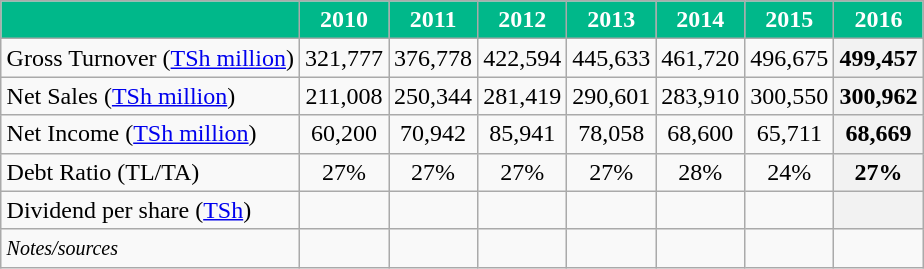<table class="wikitable" style="margin:1em auto;">
<tr align="center">
<th style="background: #00B88A;"></th>
<th style="background: #00B88A; color:white;">2010</th>
<th style="background: #00B88A; color:white;">2011</th>
<th style="background: #00B88A; color:white;">2012</th>
<th style="background: #00B88A; color:white;">2013</th>
<th style="background: #00B88A; color:white;">2014</th>
<th style="background: #00B88A; color:white;">2015</th>
<th style="background: #00B88A; color:white;">2016</th>
</tr>
<tr>
<td>Gross Turnover (<a href='#'>TSh million</a>)</td>
<td align=center>321,777</td>
<td align=center>376,778</td>
<td align=center>422,594</td>
<td align=center>445,633</td>
<td align=center>461,720</td>
<td align=center>496,675</td>
<th align=center>499,457</th>
</tr>
<tr>
<td>Net Sales (<a href='#'>TSh million</a>)</td>
<td align=center>211,008</td>
<td align=center>250,344</td>
<td align=center>281,419</td>
<td align=center>290,601</td>
<td align=center>283,910</td>
<td align=center>300,550</td>
<th align=center>300,962</th>
</tr>
<tr>
<td>Net Income (<a href='#'>TSh million</a>)</td>
<td align=center>60,200</td>
<td align=center>70,942</td>
<td align=center>85,941</td>
<td align=center>78,058</td>
<td align=center>68,600</td>
<td align=center>65,711</td>
<th align=center>68,669</th>
</tr>
<tr>
<td>Debt Ratio (TL/TA)</td>
<td align=center>27%</td>
<td align=center>27%</td>
<td align=center>27%</td>
<td align=center>27%</td>
<td align=center>28%</td>
<td align=center>24%</td>
<th align=center>27%</th>
</tr>
<tr>
<td>Dividend per share (<a href='#'>TSh</a>)</td>
<td align=center></td>
<td align=center></td>
<td align=center></td>
<td align=center></td>
<td align=center></td>
<td align=center></td>
<th align=center></th>
</tr>
<tr>
<td><small><em>Notes/sources</em></small></td>
<td align=center></td>
<td align=center></td>
<td align=center></td>
<td align=center></td>
<td align=center></td>
<td align=center></td>
<td align=center></td>
</tr>
</table>
